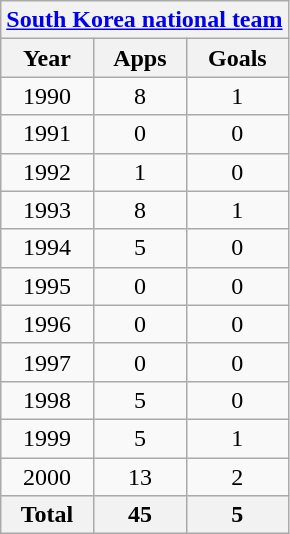<table class="wikitable" style="text-align:center">
<tr>
<th colspan=3><a href='#'>South Korea national team</a></th>
</tr>
<tr>
<th>Year</th>
<th>Apps</th>
<th>Goals</th>
</tr>
<tr>
<td>1990</td>
<td>8</td>
<td>1</td>
</tr>
<tr>
<td>1991</td>
<td>0</td>
<td>0</td>
</tr>
<tr>
<td>1992</td>
<td>1</td>
<td>0</td>
</tr>
<tr>
<td>1993</td>
<td>8</td>
<td>1</td>
</tr>
<tr>
<td>1994</td>
<td>5</td>
<td>0</td>
</tr>
<tr>
<td>1995</td>
<td>0</td>
<td>0</td>
</tr>
<tr>
<td>1996</td>
<td>0</td>
<td>0</td>
</tr>
<tr>
<td>1997</td>
<td>0</td>
<td>0</td>
</tr>
<tr>
<td>1998</td>
<td>5</td>
<td>0</td>
</tr>
<tr>
<td>1999</td>
<td>5</td>
<td>1</td>
</tr>
<tr>
<td>2000</td>
<td>13</td>
<td>2</td>
</tr>
<tr>
<th>Total</th>
<th>45</th>
<th>5</th>
</tr>
</table>
